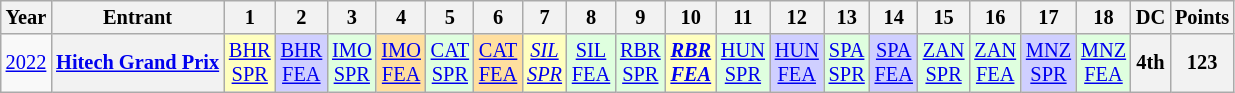<table class="wikitable" style="text-align:center; font-size:85%">
<tr>
<th>Year</th>
<th>Entrant</th>
<th>1</th>
<th>2</th>
<th>3</th>
<th>4</th>
<th>5</th>
<th>6</th>
<th>7</th>
<th>8</th>
<th>9</th>
<th>10</th>
<th>11</th>
<th>12</th>
<th>13</th>
<th>14</th>
<th>15</th>
<th>16</th>
<th>17</th>
<th>18</th>
<th>DC</th>
<th>Points</th>
</tr>
<tr>
<td><a href='#'>2022</a></td>
<th><a href='#'>Hitech Grand Prix</a></th>
<td style="background:#FFFFBF;"><a href='#'>BHR<br>SPR</a><br></td>
<td style="background:#CFCFFF;"><a href='#'>BHR<br>FEA</a><br></td>
<td style="background:#DFFFDF;"><a href='#'>IMO<br>SPR</a><br></td>
<td style="background:#FFDF9F;"><a href='#'>IMO<br>FEA</a><br></td>
<td style="background:#DFFFDF;"><a href='#'>CAT<br>SPR</a><br></td>
<td style="background:#FFDF9F;"><a href='#'>CAT<br>FEA</a><br></td>
<td style="background:#FFFFBF;"><em><a href='#'>SIL<br>SPR</a></em><br></td>
<td style="background:#DFFFDF;"><a href='#'>SIL<br>FEA</a><br></td>
<td style="background:#DFFFDF;"><a href='#'>RBR<br>SPR</a><br></td>
<td style="background:#FFFFBF;"><strong><em><a href='#'>RBR<br>FEA</a></em></strong><br></td>
<td style="background:#DFFFDF;"><a href='#'>HUN<br>SPR</a><br></td>
<td style="background:#CFCFFF;"><a href='#'>HUN<br>FEA</a><br></td>
<td style="background:#DFFFDF;"><a href='#'>SPA<br>SPR</a><br></td>
<td style="background:#CFCFFF;"><a href='#'>SPA<br>FEA</a><br></td>
<td style="background:#DFFFDF;"><a href='#'>ZAN<br>SPR</a><br></td>
<td style="background:#DFFFDF;"><a href='#'>ZAN<br>FEA</a><br></td>
<td style="background:#CFCFFF;"><a href='#'>MNZ<br>SPR</a><br></td>
<td style="background:#DFFFDF;"><a href='#'>MNZ<br>FEA</a><br></td>
<th>4th</th>
<th>123</th>
</tr>
</table>
